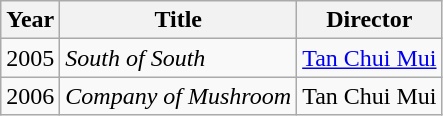<table class="wikitable">
<tr>
<th>Year</th>
<th>Title</th>
<th>Director</th>
</tr>
<tr>
<td>2005</td>
<td><em>South of South</em></td>
<td><a href='#'>Tan Chui Mui</a></td>
</tr>
<tr>
<td>2006</td>
<td><em>Company of Mushroom</em></td>
<td>Tan Chui Mui</td>
</tr>
</table>
